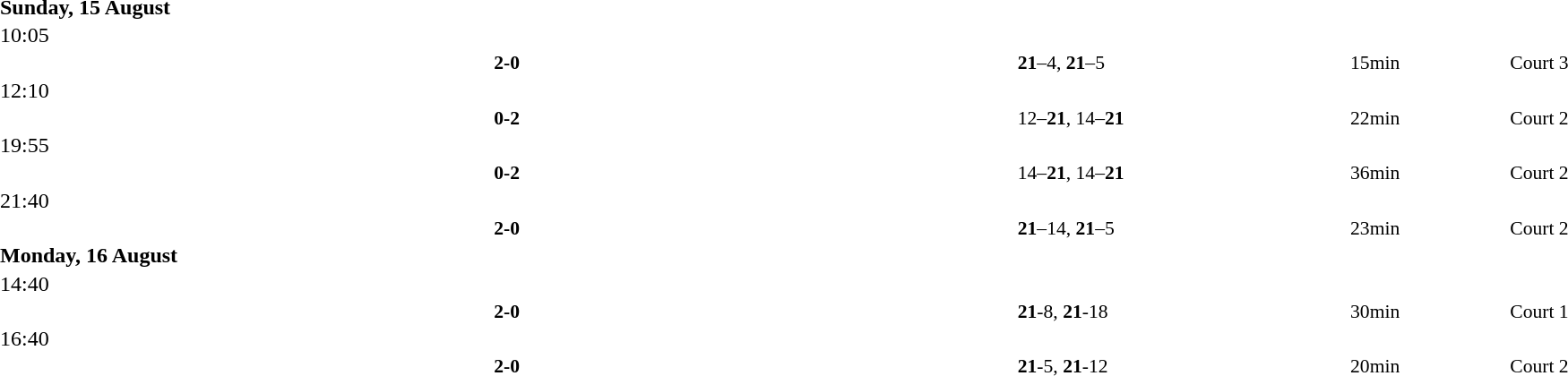<table style="width:100%;" cellspacing="1">
<tr>
<th width=25%></th>
<th width=10%></th>
<th width=25%></th>
</tr>
<tr>
<td><strong>Sunday, 15 August</strong></td>
</tr>
<tr>
<td>10:05</td>
</tr>
<tr style=font-size:90%>
<td align=right><strong></strong></td>
<td align=center><strong> 2-0 </strong></td>
<td></td>
<td><strong>21</strong>–4, <strong>21</strong>–5</td>
<td>15min</td>
<td>Court 3</td>
</tr>
<tr>
<td>12:10</td>
</tr>
<tr style=font-size:90%>
<td align=right></td>
<td align=center><strong> 0-2 </strong></td>
<td><strong></strong></td>
<td>12–<strong>21</strong>, 14–<strong>21</strong></td>
<td>22min</td>
<td>Court 2</td>
</tr>
<tr>
<td>19:55</td>
</tr>
<tr style=font-size:90%>
<td align=right></td>
<td align=center><strong> 0-2 </strong></td>
<td><strong></strong></td>
<td>14–<strong>21</strong>, 14–<strong>21</strong></td>
<td>36min</td>
<td>Court 2</td>
</tr>
<tr>
<td>21:40</td>
</tr>
<tr style=font-size:90%>
<td align=right><strong></strong></td>
<td align=center><strong> 2-0 </strong></td>
<td></td>
<td><strong>21</strong>–14, <strong>21</strong>–5</td>
<td>23min</td>
<td>Court 2</td>
</tr>
<tr>
<td><strong>Monday, 16 August</strong></td>
</tr>
<tr>
<td>14:40</td>
</tr>
<tr style=font-size:90%>
<td align=right><strong></strong></td>
<td align=center><strong> 2-0 </strong></td>
<td></td>
<td><strong>21</strong>-8, <strong>21</strong>-18</td>
<td>30min</td>
<td>Court 1</td>
</tr>
<tr>
<td>16:40</td>
</tr>
<tr style=font-size:90%>
<td align=right><strong></strong></td>
<td align=center><strong> 2-0 </strong></td>
<td></td>
<td><strong>21</strong>-5, <strong>21</strong>-12</td>
<td>20min</td>
<td>Court 2</td>
</tr>
</table>
